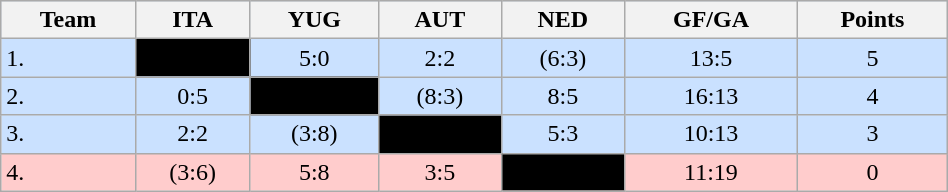<table class="wikitable" bgcolor="#EFEFFF" width="50%">
<tr bgcolor="#BCD2EE">
<th>Team</th>
<th>ITA</th>
<th>YUG</th>
<th>AUT</th>
<th>NED</th>
<th>GF/GA</th>
<th>Points</th>
</tr>
<tr bgcolor="#CAE1FF" align="center">
<td align="left">1. </td>
<td style="background:#000000;"></td>
<td>5:0</td>
<td>2:2</td>
<td>(6:3)</td>
<td>13:5</td>
<td>5</td>
</tr>
<tr bgcolor="#CAE1FF" align="center">
<td align="left">2. </td>
<td>0:5</td>
<td style="background:#000000;"></td>
<td>(8:3)</td>
<td>8:5</td>
<td>16:13</td>
<td>4</td>
</tr>
<tr bgcolor="#CAE1FF" align="center">
<td align="left">3. </td>
<td>2:2</td>
<td>(3:8)</td>
<td style="background:#000000;"></td>
<td>5:3</td>
<td>10:13</td>
<td>3</td>
</tr>
<tr bgcolor="#ffcccc" align="center">
<td align="left">4. </td>
<td>(3:6)</td>
<td>5:8</td>
<td>3:5</td>
<td style="background:#000000;"></td>
<td>11:19</td>
<td>0</td>
</tr>
</table>
